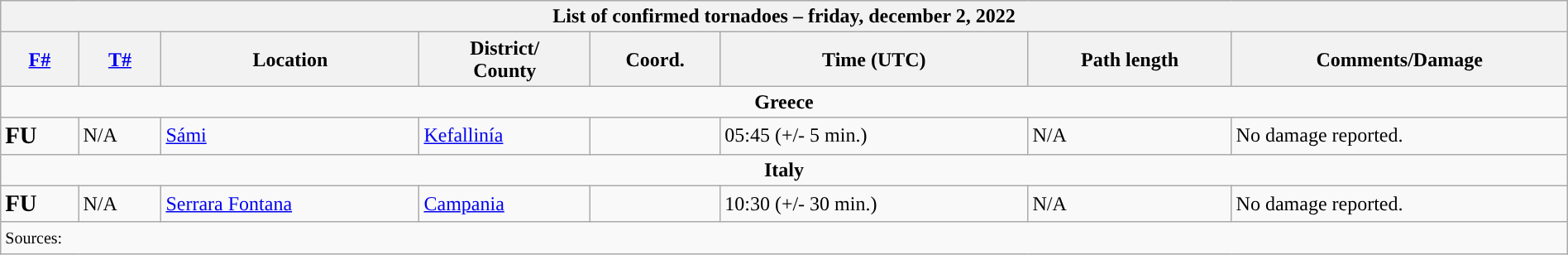<table class="wikitable collapsible" width="100%">
<tr>
<th colspan="8">List of confirmed tornadoes – friday, december 2, 2022</th>
</tr>
<tr>
<th><a href='#'>F#</a></th>
<th><a href='#'>T#</a></th>
<th>Location</th>
<th>District/<br>County</th>
<th>Coord.</th>
<th>Time (UTC)</th>
<th>Path length</th>
<th>Comments/Damage</th>
</tr>
<tr>
<td colspan="8" align=center><strong>Greece</strong></td>
</tr>
<tr>
<td><big><strong>FU</strong></big></td>
<td>N/A</td>
<td><a href='#'>Sámi</a></td>
<td><a href='#'>Kefallinía</a></td>
<td></td>
<td>05:45 (+/- 5 min.)</td>
<td>N/A</td>
<td>No damage reported.</td>
</tr>
<tr>
<td colspan="8" align=center><strong>Italy</strong></td>
</tr>
<tr>
<td><big><strong>FU</strong></big></td>
<td>N/A</td>
<td><a href='#'>Serrara Fontana</a></td>
<td><a href='#'>Campania</a></td>
<td></td>
<td>10:30 (+/- 30 min.)</td>
<td>N/A</td>
<td>No damage reported.</td>
</tr>
<tr>
<td colspan="8"><small>Sources:  </small></td>
</tr>
</table>
